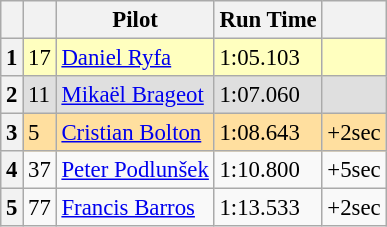<table class="wikitable" style="font-size: 95%;">
<tr>
<th></th>
<th></th>
<th>Pilot</th>
<th>Run Time</th>
<th></th>
</tr>
<tr>
<th>1</th>
<td style="background:#ffffbf;">17</td>
<td style="background:#ffffbf;"> <a href='#'>Daniel Ryfa</a></td>
<td style="background:#ffffbf;">1:05.103</td>
<td style="background:#ffffbf;"></td>
</tr>
<tr>
<th>2</th>
<td style="background:#dfdfdf;">11</td>
<td style="background:#dfdfdf;"> <a href='#'>Mikaël Brageot</a></td>
<td style="background:#dfdfdf;">1:07.060</td>
<td style="background:#dfdfdf;"></td>
</tr>
<tr>
<th>3</th>
<td style="background:#ffdf9f;">5</td>
<td style="background:#ffdf9f;"> <a href='#'>Cristian Bolton</a></td>
<td style="background:#ffdf9f;">1:08.643</td>
<td style="background:#ffdf9f;">+2sec</td>
</tr>
<tr>
<th>4</th>
<td>37</td>
<td> <a href='#'>Peter Podlunšek</a></td>
<td>1:10.800</td>
<td>+5sec</td>
</tr>
<tr>
<th>5</th>
<td>77</td>
<td> <a href='#'>Francis Barros</a></td>
<td>1:13.533</td>
<td>+2sec</td>
</tr>
</table>
